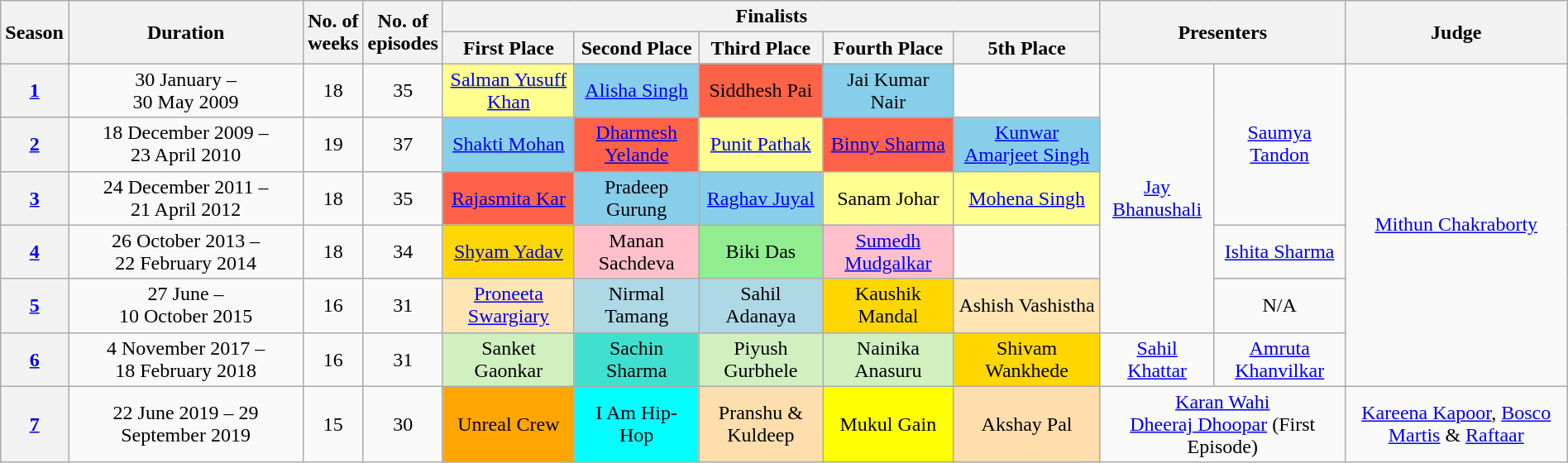<table class="wikitable" style="width: 100%; text-align:center">
<tr>
<th rowspan=2><strong>Season</strong></th>
<th rowspan=2 style="width: 15%">Duration</th>
<th rowspan=2>No. of<br>weeks</th>
<th rowspan=2>No. of<br>episodes</th>
<th colspan=5>Finalists</th>
<th colspan="2" rowspan="2">Presenters</th>
<th rowspan="2">Judge</th>
</tr>
<tr>
<th>First Place</th>
<th>Second Place</th>
<th>Third Place</th>
<th>Fourth Place</th>
<th>5th Place</th>
</tr>
<tr>
<th><a href='#'><strong>1</strong></a></th>
<td>30 January –<br>30 May 2009</td>
<td>18</td>
<td>35</td>
<td style="background:#FFFF90"><a href='#'>Salman Yusuff Khan</a></td>
<td style="background:#87ceeb"><a href='#'>Alisha Singh</a></td>
<td Bgcolor =tomato>Siddhesh Pai</td>
<td style="background:#87ceeb">Jai Kumar Nair</td>
<td></td>
<td rowspan="5"><a href='#'>Jay Bhanushali</a></td>
<td rowspan=3><a href='#'>Saumya Tandon</a></td>
<td rowspan="6"><a href='#'>Mithun Chakraborty</a></td>
</tr>
<tr>
<th><a href='#'><strong>2</strong></a></th>
<td>18 December 2009 –<br>23 April 2010</td>
<td>19</td>
<td>37</td>
<td style="background:#87ceeb"><a href='#'>Shakti Mohan</a></td>
<td bgcolor =tomato><a href='#'>Dharmesh Yelande</a></td>
<td style="background:#FFFF90"><a href='#'>Punit Pathak</a></td>
<td Bgcolor =tomato><a href='#'>Binny Sharma</a></td>
<td style="background:#87ceeb"><a href='#'>Kunwar Amarjeet Singh</a></td>
</tr>
<tr>
<th><a href='#'><strong>3</strong></a></th>
<td>24 December 2011 –<br>21 April 2012</td>
<td>18</td>
<td>35</td>
<td bgcolor =tomato><a href='#'>Rajasmita Kar</a></td>
<td style="background:#87ceeb">Pradeep Gurung</td>
<td style="background:#87ceeb"><a href='#'>Raghav Juyal</a></td>
<td style="background:#FFFF90">Sanam Johar</td>
<td style="background:#FFFF90"><a href='#'>Mohena Singh</a></td>
</tr>
<tr>
<th><a href='#'><strong>4</strong></a></th>
<td>26 October 2013 –<br>22 February 2014</td>
<td>18</td>
<td>34</td>
<td Bgcolor=gold><a href='#'>Shyam Yadav</a></td>
<td Bgcolor =pink>Manan Sachdeva</td>
<td Bgcolor =lightgreen>Biki Das</td>
<td Bgcolor =pink><a href='#'>Sumedh Mudgalkar</a></td>
<td></td>
<td><a href='#'>Ishita Sharma</a></td>
</tr>
<tr>
<th><a href='#'><strong>5</strong></a></th>
<td>27 June –<br>10 October 2015</td>
<td>16</td>
<td>31</td>
<td style="background:#FFE5B4"><a href='#'>Proneeta Swargiary</a></td>
<td Bgcolor =lightblue>Nirmal Tamang</td>
<td Bgcolor =lightblue>Sahil Adanaya</td>
<td Bgcolor=gold>Kaushik Mandal</td>
<td style="background:#FFE5B4">Ashish Vashistha</td>
<td>N/A</td>
</tr>
<tr>
<th><a href='#'><strong>6</strong></a></th>
<td>4 November 2017 –<br>18 February 2018</td>
<td>16</td>
<td>31</td>
<td style="background:#d0f0c0">Sanket Gaonkar</td>
<td Bgcolor=turquoise>Sachin Sharma</td>
<td style="background:#d0f0c0">Piyush Gurbhele</td>
<td style="background:#d0f0c0">Nainika Anasuru</td>
<td bgcolor=gold>Shivam Wankhede</td>
<td><a href='#'>Sahil Khattar</a></td>
<td><a href='#'>Amruta Khanvilkar</a></td>
</tr>
<tr>
<th><a href='#'><strong>7</strong></a></th>
<td>22 June 2019 – 29 September 2019</td>
<td>15</td>
<td>30</td>
<td bgcolor=orange>Unreal Crew</td>
<td Bgcolor=cyan>I Am Hip-Hop</td>
<td Bgcolor =Navajowhite>Pranshu & Kuldeep</td>
<td Bgcolor =yellow>Mukul Gain</td>
<td Bgcolor =Navajowhite>Akshay Pal</td>
<td colspan="2"><a href='#'>Karan Wahi</a> <br> <a href='#'>Dheeraj Dhoopar</a> (First Episode)</td>
<td><a href='#'>Kareena Kapoor</a>, <a href='#'>Bosco Martis</a> & <a href='#'>Raftaar</a></td>
</tr>
</table>
